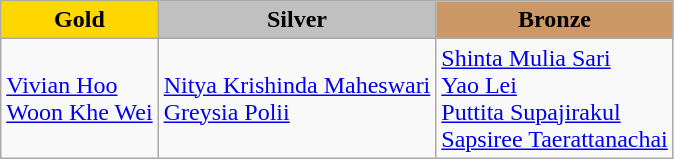<table class="wikitable">
<tr>
<th style="background:gold"> <strong>Gold</strong></th>
<th style="background:silver"> <strong>Silver</strong></th>
<th style="background:#CC9966"> <strong>Bronze</strong></th>
</tr>
<tr>
<td> <a href='#'>Vivian Hoo</a><br> <a href='#'>Woon Khe Wei</a></td>
<td> <a href='#'>Nitya Krishinda Maheswari</a><br> <a href='#'>Greysia Polii</a></td>
<td> <a href='#'>Shinta Mulia Sari</a><br> <a href='#'>Yao Lei</a><br> <a href='#'>Puttita Supajirakul</a><br> <a href='#'>Sapsiree Taerattanachai</a></td>
</tr>
</table>
